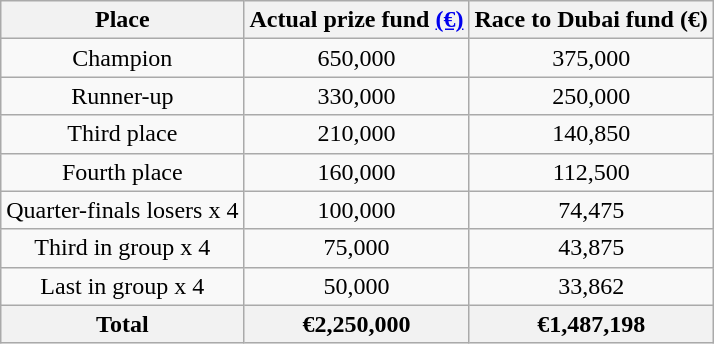<table class="wikitable" style="text-align:center">
<tr>
<th>Place</th>
<th>Actual prize fund <a href='#'>(€)</a></th>
<th>Race to Dubai fund (€)</th>
</tr>
<tr>
<td>Champion</td>
<td>650,000</td>
<td>375,000</td>
</tr>
<tr>
<td>Runner-up</td>
<td>330,000</td>
<td>250,000</td>
</tr>
<tr>
<td>Third place</td>
<td>210,000</td>
<td>140,850</td>
</tr>
<tr>
<td>Fourth place</td>
<td>160,000</td>
<td>112,500</td>
</tr>
<tr>
<td>Quarter-finals losers x 4</td>
<td>100,000</td>
<td>74,475</td>
</tr>
<tr>
<td>Third in group x 4</td>
<td>75,000</td>
<td>43,875</td>
</tr>
<tr>
<td>Last in group x 4</td>
<td>50,000</td>
<td>33,862</td>
</tr>
<tr>
<th>Total</th>
<th>€2,250,000</th>
<th>€1,487,198</th>
</tr>
</table>
